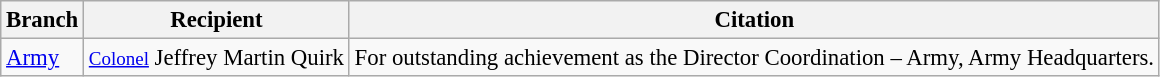<table class="wikitable" style="font-size:95%;">
<tr>
<th>Branch</th>
<th>Recipient</th>
<th>Citation</th>
</tr>
<tr>
<td><a href='#'>Army</a></td>
<td><small><a href='#'>Colonel</a></small> Jeffrey Martin Quirk </td>
<td>For outstanding achievement as the Director Coordination – Army, Army Headquarters.</td>
</tr>
</table>
